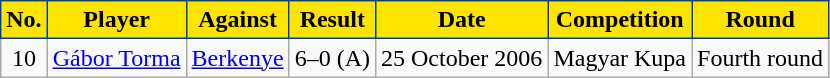<table class="wikitable plainrowheaders sortable">
<tr>
<th style="background-color:#FDE500;color:black;border:1px solid #004292">No.</th>
<th style="background-color:#FDE500;color:black;border:1px solid #004292">Player</th>
<th style="background-color:#FDE500;color:black;border:1px solid #004292">Against</th>
<th style="background-color:#FDE500;color:black;border:1px solid #004292">Result</th>
<th style="background-color:#FDE500;color:black;border:1px solid #004292">Date</th>
<th style="background-color:#FDE500;color:black;border:1px solid #004292">Competition</th>
<th style="background-color:#FDE500;color:black;border:1px solid #004292">Round</th>
</tr>
<tr>
<td style="text-align:center;">10</td>
<td style="text-align:left;"> <a href='#'>Gábor Torma</a></td>
<td style="text-align:left;"><a href='#'>Berkenye</a></td>
<td style="text-align:center;">6–0 (A)</td>
<td style="text-align:left;">25 October 2006</td>
<td style="text-align:left;">Magyar Kupa</td>
<td style="text-align:center;">Fourth round</td>
</tr>
</table>
